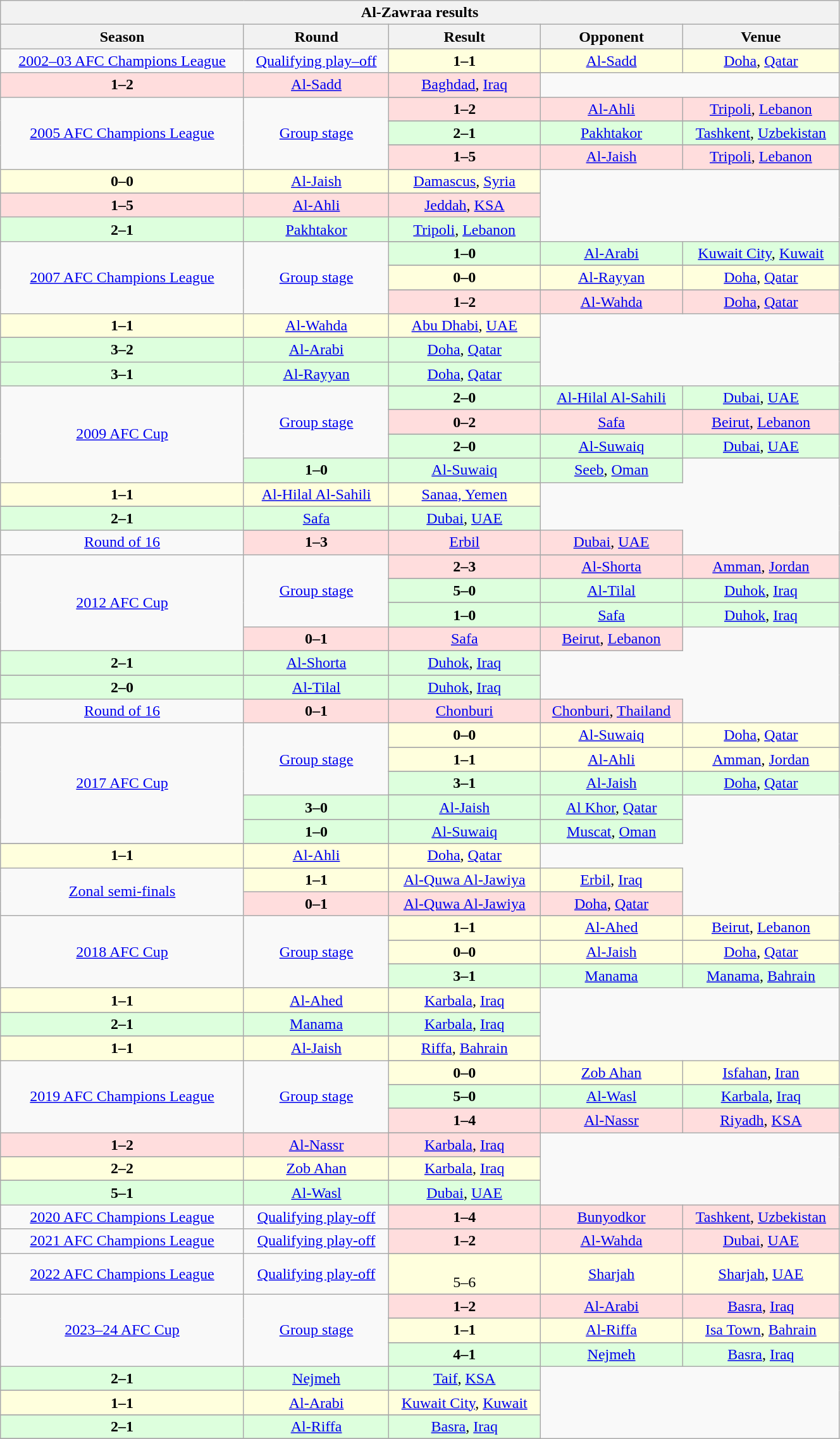<table width=70% class="wikitable" style="text-align:center">
<tr>
<th colspan=5>Al-Zawraa results</th>
</tr>
<tr>
<th>Season</th>
<th>Round</th>
<th>Result</th>
<th>Opponent</th>
<th>Venue</th>
</tr>
<tr align=center>
<td rowspan="3" align=center><a href='#'>2002–03 AFC Champions League</a></td>
<td rowspan="3"><a href='#'>Qualifying play–off</a></td>
</tr>
<tr bgcolor=#ffffdd>
<td><strong>1–1</strong></td>
<td> <a href='#'>Al-Sadd</a></td>
<td><a href='#'>Doha</a>, <a href='#'>Qatar</a></td>
</tr>
<tr align=center>
</tr>
<tr bgcolor=#ffdddd>
<td><strong>1–2</strong></td>
<td> <a href='#'>Al-Sadd</a></td>
<td><a href='#'>Baghdad</a>, <a href='#'>Iraq</a></td>
</tr>
<tr align=center>
<td rowspan="7" align=center><a href='#'>2005 AFC Champions League</a></td>
<td rowspan="7"><a href='#'>Group stage</a></td>
</tr>
<tr bgcolor=#ffdddd>
<td><strong>1–2</strong></td>
<td> <a href='#'>Al-Ahli</a></td>
<td><a href='#'>Tripoli</a>, <a href='#'>Lebanon</a></td>
</tr>
<tr align=center>
</tr>
<tr bgcolor=#ddffdd>
<td><strong>2–1</strong></td>
<td> <a href='#'>Pakhtakor</a></td>
<td><a href='#'>Tashkent</a>, <a href='#'>Uzbekistan</a></td>
</tr>
<tr align=center>
</tr>
<tr bgcolor=#ffdddd>
<td><strong>1–5</strong></td>
<td> <a href='#'>Al-Jaish</a></td>
<td><a href='#'>Tripoli</a>, <a href='#'>Lebanon</a></td>
</tr>
<tr align=center>
</tr>
<tr bgcolor=#ffffdd>
<td><strong>0–0</strong></td>
<td> <a href='#'>Al-Jaish</a></td>
<td><a href='#'>Damascus</a>, <a href='#'>Syria</a></td>
</tr>
<tr align=center>
</tr>
<tr bgcolor=#ffdddd>
<td><strong>1–5</strong></td>
<td> <a href='#'>Al-Ahli</a></td>
<td><a href='#'>Jeddah</a>, <a href='#'>KSA</a></td>
</tr>
<tr bgcolor=#ddffdd>
<td><strong>2–1</strong></td>
<td> <a href='#'>Pakhtakor</a></td>
<td><a href='#'>Tripoli</a>, <a href='#'>Lebanon</a></td>
</tr>
<tr align=center>
<td rowspan="7" align=center><a href='#'>2007 AFC Champions League</a></td>
<td rowspan="7"><a href='#'>Group stage</a></td>
</tr>
<tr bgcolor=#ddffdd>
<td><strong>1–0</strong></td>
<td> <a href='#'>Al-Arabi</a></td>
<td><a href='#'>Kuwait City</a>, <a href='#'>Kuwait</a></td>
</tr>
<tr align=center>
</tr>
<tr bgcolor=#ffffdd>
<td><strong>0–0</strong></td>
<td> <a href='#'>Al-Rayyan</a></td>
<td><a href='#'>Doha</a>, <a href='#'>Qatar</a></td>
</tr>
<tr align=center>
</tr>
<tr bgcolor=#ffdddd>
<td><strong>1–2</strong></td>
<td> <a href='#'>Al-Wahda</a></td>
<td><a href='#'>Doha</a>, <a href='#'>Qatar</a></td>
</tr>
<tr align=center>
</tr>
<tr bgcolor=#ffffdd>
<td><strong>1–1</strong></td>
<td> <a href='#'>Al-Wahda</a></td>
<td><a href='#'>Abu Dhabi</a>, <a href='#'>UAE</a></td>
</tr>
<tr align=center>
</tr>
<tr bgcolor=#ddffdd>
<td><strong>3–2</strong></td>
<td> <a href='#'>Al-Arabi</a></td>
<td><a href='#'>Doha</a>, <a href='#'>Qatar</a></td>
</tr>
<tr bgcolor=#ddffdd>
<td><strong>3–1</strong></td>
<td> <a href='#'>Al-Rayyan</a></td>
<td><a href='#'>Doha</a>, <a href='#'>Qatar</a></td>
</tr>
<tr align=center>
<td rowspan="9" align=center><a href='#'>2009 AFC Cup</a></td>
<td rowspan="7"><a href='#'>Group stage</a></td>
</tr>
<tr bgcolor=#ddffdd>
<td><strong>2–0</strong></td>
<td> <a href='#'>Al-Hilal Al-Sahili</a></td>
<td><a href='#'>Dubai</a>, <a href='#'>UAE</a></td>
</tr>
<tr align=center>
</tr>
<tr bgcolor=#ffdddd>
<td><strong>0–2</strong></td>
<td> <a href='#'>Safa</a></td>
<td><a href='#'>Beirut</a>, <a href='#'>Lebanon</a></td>
</tr>
<tr align=center>
</tr>
<tr bgcolor=#ddffdd>
<td><strong>2–0</strong></td>
<td> <a href='#'>Al-Suwaiq</a></td>
<td><a href='#'>Dubai</a>, <a href='#'>UAE</a></td>
</tr>
<tr align=center>
</tr>
<tr bgcolor=#ddffdd>
<td><strong>1–0</strong></td>
<td> <a href='#'>Al-Suwaiq</a></td>
<td><a href='#'>Seeb</a>, <a href='#'>Oman</a></td>
</tr>
<tr align=center>
</tr>
<tr bgcolor=#ffffdd>
<td><strong>1–1</strong></td>
<td> <a href='#'>Al-Hilal Al-Sahili</a></td>
<td><a href='#'>Sanaa, Yemen</a></td>
</tr>
<tr align=center>
</tr>
<tr bgcolor=#ddffdd>
<td><strong>2–1</strong></td>
<td> <a href='#'>Safa</a></td>
<td><a href='#'>Dubai</a>, <a href='#'>UAE</a></td>
</tr>
<tr align=center>
<td rowspan="2"><a href='#'>Round of 16</a></td>
</tr>
<tr bgcolor=#ffdddd>
<td><strong>1–3</strong></td>
<td> <a href='#'>Erbil</a></td>
<td><a href='#'>Dubai</a>, <a href='#'>UAE</a></td>
</tr>
<tr>
<td rowspan="9"><a href='#'>2012 AFC Cup</a></td>
<td rowspan="7"><a href='#'>Group stage</a></td>
</tr>
<tr bgcolor=#ffdddd>
<td><strong>2–3</strong></td>
<td> <a href='#'>Al-Shorta</a></td>
<td><a href='#'>Amman</a>, <a href='#'>Jordan</a></td>
</tr>
<tr align=center>
</tr>
<tr bgcolor=#ddffdd>
<td><strong>5–0</strong></td>
<td> <a href='#'>Al-Tilal</a></td>
<td><a href='#'>Duhok</a>, <a href='#'>Iraq</a></td>
</tr>
<tr align=center>
</tr>
<tr bgcolor=#ddffdd>
<td><strong>1–0</strong></td>
<td> <a href='#'>Safa</a></td>
<td><a href='#'>Duhok</a>, <a href='#'>Iraq</a></td>
</tr>
<tr align=center>
</tr>
<tr bgcolor=#ffdddd>
<td><strong>0–1</strong></td>
<td> <a href='#'>Safa</a></td>
<td><a href='#'>Beirut</a>, <a href='#'>Lebanon</a></td>
</tr>
<tr align=center>
</tr>
<tr bgcolor=#ddffdd>
<td><strong>2–1</strong></td>
<td> <a href='#'>Al-Shorta</a></td>
<td><a href='#'>Duhok</a>, <a href='#'>Iraq</a></td>
</tr>
<tr align=center>
</tr>
<tr bgcolor=#ddffdd>
<td><strong>2–0</strong></td>
<td> <a href='#'>Al-Tilal</a></td>
<td><a href='#'>Duhok</a>, <a href='#'>Iraq</a></td>
</tr>
<tr align=center>
<td rowspan="2"><a href='#'>Round of 16</a></td>
</tr>
<tr bgcolor=#ffdddd>
<td><strong>0–1</strong></td>
<td> <a href='#'>Chonburi</a></td>
<td><a href='#'>Chonburi</a>, <a href='#'>Thailand</a></td>
</tr>
<tr align=center>
<td rowspan="10" align=center><a href='#'>2017 AFC Cup</a></td>
<td rowspan="7"><a href='#'>Group stage</a></td>
</tr>
<tr bgcolor=#ffffdd>
<td><strong>0–0</strong></td>
<td> <a href='#'>Al-Suwaiq</a></td>
<td><a href='#'>Doha</a>, <a href='#'>Qatar</a></td>
</tr>
<tr align=center>
</tr>
<tr bgcolor=#ffffdd>
<td><strong>1–1</strong></td>
<td> <a href='#'>Al-Ahli</a></td>
<td><a href='#'>Amman</a>, <a href='#'>Jordan</a></td>
</tr>
<tr align=center>
</tr>
<tr bgcolor=#ddffdd>
<td><strong>3–1</strong></td>
<td> <a href='#'>Al-Jaish</a></td>
<td><a href='#'>Doha</a>, <a href='#'>Qatar</a></td>
</tr>
<tr align=center>
</tr>
<tr bgcolor=#ddffdd>
<td><strong>3–0</strong></td>
<td> <a href='#'>Al-Jaish</a></td>
<td><a href='#'>Al Khor</a>, <a href='#'>Qatar</a></td>
</tr>
<tr align=center>
</tr>
<tr bgcolor=#ddffdd>
<td><strong>1–0</strong></td>
<td> <a href='#'>Al-Suwaiq</a></td>
<td><a href='#'>Muscat</a>, <a href='#'>Oman</a></td>
</tr>
<tr align=center>
</tr>
<tr bgcolor=#ffffdd>
<td><strong>1–1</strong></td>
<td> <a href='#'>Al-Ahli</a></td>
<td><a href='#'>Doha</a>, <a href='#'>Qatar</a></td>
</tr>
<tr align=center>
<td rowspan="3"><a href='#'>Zonal semi-finals</a></td>
</tr>
<tr bgcolor=#ffffdd>
<td><strong>1–1</strong></td>
<td> <a href='#'>Al-Quwa Al-Jawiya</a></td>
<td><a href='#'>Erbil</a>, <a href='#'>Iraq</a></td>
</tr>
<tr bgcolor=#ffdddd>
<td><strong>0–1</strong></td>
<td> <a href='#'>Al-Quwa Al-Jawiya</a></td>
<td><a href='#'>Doha</a>, <a href='#'>Qatar</a></td>
</tr>
<tr align=center>
<td rowspan="7" align=center><a href='#'>2018 AFC Cup</a></td>
<td rowspan="7"><a href='#'>Group stage</a></td>
</tr>
<tr bgcolor=#ffffdd>
<td><strong>1–1</strong></td>
<td> <a href='#'>Al-Ahed</a></td>
<td><a href='#'>Beirut</a>, <a href='#'>Lebanon</a></td>
</tr>
<tr align=center>
</tr>
<tr bgcolor=#ffffdd>
<td><strong>0–0</strong></td>
<td> <a href='#'>Al-Jaish</a></td>
<td><a href='#'>Doha</a>, <a href='#'>Qatar</a></td>
</tr>
<tr align=center>
</tr>
<tr bgcolor=#ddffdd>
<td><strong>3–1</strong></td>
<td> <a href='#'>Manama</a></td>
<td><a href='#'>Manama</a>, <a href='#'>Bahrain</a></td>
</tr>
<tr align=center>
</tr>
<tr bgcolor=#ffffdd>
<td><strong>1–1</strong></td>
<td> <a href='#'>Al-Ahed</a></td>
<td><a href='#'>Karbala</a>, <a href='#'>Iraq</a></td>
</tr>
<tr align=center>
</tr>
<tr bgcolor=#ddffdd>
<td><strong>2–1</strong></td>
<td> <a href='#'>Manama</a></td>
<td><a href='#'>Karbala</a>, <a href='#'>Iraq</a></td>
</tr>
<tr align=center>
</tr>
<tr bgcolor=#ffffdd>
<td><strong>1–1</strong></td>
<td> <a href='#'>Al-Jaish</a></td>
<td><a href='#'>Riffa</a>, <a href='#'>Bahrain</a></td>
</tr>
<tr align=center>
<td rowspan="7" align=center><a href='#'>2019 AFC Champions League</a></td>
<td rowspan="7"><a href='#'>Group stage</a></td>
</tr>
<tr bgcolor=#ffffdd>
<td><strong>0–0</strong></td>
<td> <a href='#'>Zob Ahan</a></td>
<td><a href='#'>Isfahan</a>, <a href='#'>Iran</a></td>
</tr>
<tr align=center>
</tr>
<tr bgcolor=#ddffdd>
<td><strong>5–0</strong></td>
<td> <a href='#'>Al-Wasl</a></td>
<td><a href='#'>Karbala</a>, <a href='#'>Iraq</a></td>
</tr>
<tr align=center>
</tr>
<tr bgcolor=#ffdddd>
<td><strong>1–4</strong></td>
<td> <a href='#'>Al-Nassr</a></td>
<td><a href='#'>Riyadh</a>, <a href='#'>KSA</a></td>
</tr>
<tr align=center>
</tr>
<tr bgcolor=#ffdddd>
<td><strong>1–2</strong></td>
<td> <a href='#'>Al-Nassr</a></td>
<td><a href='#'>Karbala</a>, <a href='#'>Iraq</a></td>
</tr>
<tr align=center>
</tr>
<tr bgcolor=#ffffdd>
<td><strong>2–2</strong></td>
<td> <a href='#'>Zob Ahan</a></td>
<td><a href='#'>Karbala</a>, <a href='#'>Iraq</a></td>
</tr>
<tr align=center>
</tr>
<tr bgcolor=#ddffdd>
<td><strong>5–1</strong></td>
<td> <a href='#'>Al-Wasl</a></td>
<td><a href='#'>Dubai</a>, <a href='#'>UAE</a></td>
</tr>
<tr align=center>
<td rowspan="2" align=center><a href='#'>2020 AFC Champions League</a></td>
<td rowspan="2"><a href='#'>Qualifying play-off</a></td>
</tr>
<tr bgcolor=#ffdddd>
<td><strong>1–4</strong></td>
<td> <a href='#'>Bunyodkor</a></td>
<td><a href='#'>Tashkent</a>, <a href='#'>Uzbekistan</a></td>
</tr>
<tr align=center>
<td rowspan="2" align=center><a href='#'>2021 AFC Champions League</a></td>
<td rowspan="2"><a href='#'>Qualifying play-off</a></td>
</tr>
<tr bgcolor=#ffdddd>
<td><strong>1–2</strong></td>
<td> <a href='#'>Al-Wahda</a></td>
<td><a href='#'>Dubai</a>, <a href='#'>UAE</a></td>
</tr>
<tr align=center>
<td rowspan="2" align=center><a href='#'>2022 AFC Champions League</a></td>
<td rowspan="2"><a href='#'>Qualifying play-off</a></td>
</tr>
<tr bgcolor=#ffffdd>
<td><br>5–6 </td>
<td> <a href='#'>Sharjah</a></td>
<td><a href='#'>Sharjah</a>, <a href='#'>UAE</a></td>
</tr>
<tr align=center>
<td rowspan="7" align=center><a href='#'>2023–24 AFC Cup</a></td>
<td rowspan="7"><a href='#'>Group stage</a></td>
</tr>
<tr bgcolor=#ffdddd>
<td><strong>1–2</strong></td>
<td> <a href='#'>Al-Arabi</a></td>
<td><a href='#'>Basra</a>, <a href='#'>Iraq</a></td>
</tr>
<tr align=center>
</tr>
<tr bgcolor=#ffffdd>
<td><strong>1–1</strong></td>
<td> <a href='#'>Al-Riffa</a></td>
<td><a href='#'>Isa Town</a>, <a href='#'>Bahrain</a></td>
</tr>
<tr align=center>
</tr>
<tr bgcolor=#ddffdd>
<td><strong>4–1</strong></td>
<td> <a href='#'>Nejmeh</a></td>
<td><a href='#'>Basra</a>, <a href='#'>Iraq</a></td>
</tr>
<tr align=center>
</tr>
<tr bgcolor=#ddffdd>
<td><strong>2–1</strong></td>
<td> <a href='#'>Nejmeh</a></td>
<td><a href='#'>Taif</a>, <a href='#'>KSA</a></td>
</tr>
<tr align=center>
</tr>
<tr bgcolor=#ffffdd>
<td><strong>1–1</strong></td>
<td> <a href='#'>Al-Arabi</a></td>
<td><a href='#'>Kuwait City</a>, <a href='#'>Kuwait</a></td>
</tr>
<tr align=center>
</tr>
<tr bgcolor=#ddffdd>
<td><strong>2–1</strong></td>
<td> <a href='#'>Al-Riffa</a></td>
<td><a href='#'>Basra</a>, <a href='#'>Iraq</a></td>
</tr>
<tr align=center>
</tr>
</table>
